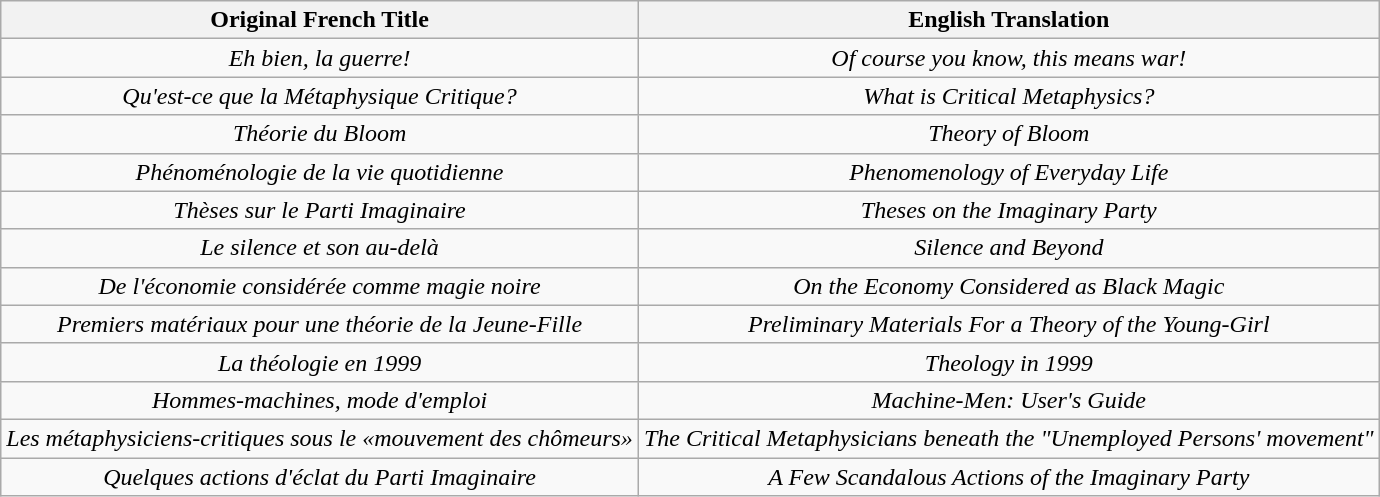<table class="wikitable mw-collapsible mw-collapsed" style="margin-left: auto; margin-right: auto; border: none; text-align: center;">
<tr>
<th>Original French Title</th>
<th>English Translation</th>
</tr>
<tr>
<td><em>Eh bien, la guerre!</em></td>
<td><em>Of course you know, this means war!</em></td>
</tr>
<tr>
<td><em>Qu'est-ce que la Métaphysique Critique?</em></td>
<td><em>What is Critical Metaphysics?</em></td>
</tr>
<tr>
<td><em>Théorie du Bloom</em></td>
<td><em>Theory of Bloom</em></td>
</tr>
<tr>
<td><em>Phénoménologie de la vie quotidienne</em></td>
<td><em>Phenomenology of Everyday Life</em></td>
</tr>
<tr>
<td><em>Thèses sur le Parti Imaginaire</em></td>
<td><em>Theses on the Imaginary Party</em></td>
</tr>
<tr>
<td><em>Le silence et son au-delà</em></td>
<td><em>Silence and Beyond</em></td>
</tr>
<tr>
<td><em>De l'économie considérée comme magie noire</em></td>
<td><em>On the Economy Considered as Black Magic</em></td>
</tr>
<tr>
<td><em>Premiers matériaux pour une théorie de la Jeune-Fille</em></td>
<td><em>Preliminary Materials For a Theory of the Young-Girl</em></td>
</tr>
<tr>
<td><em>La théologie en 1999</em></td>
<td><em>Theology in 1999</em></td>
</tr>
<tr>
<td><em>Hommes-machines, mode d'emploi</em></td>
<td><em>Machine-Men: User's Guide</em></td>
</tr>
<tr>
<td><em>Les métaphysiciens-critiques sous le «mouvement des chômeurs»</em></td>
<td><em>The Critical Metaphysicians beneath the "Unemployed Persons' movement"</em></td>
</tr>
<tr>
<td><em>Quelques actions d'éclat du Parti Imaginaire</em></td>
<td><em>A Few Scandalous Actions of the Imaginary Party</em></td>
</tr>
</table>
